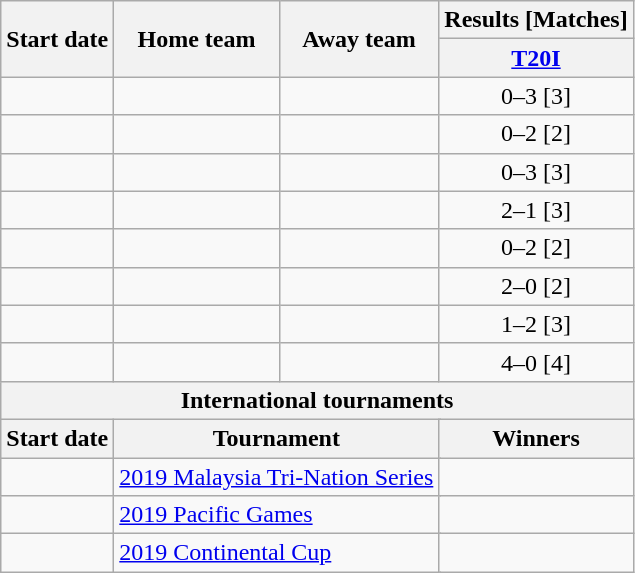<table class="wikitable" style="text-align:center;">
<tr>
<th rowspan=2>Start date</th>
<th rowspan=2>Home team</th>
<th rowspan=2>Away team</th>
<th colspan=3>Results [Matches]</th>
</tr>
<tr>
<th colspan=3><a href='#'>T20I</a></th>
</tr>
<tr>
<td style="text-align:left"><a href='#'></a></td>
<td style="text-align:left"></td>
<td style="text-align:left"></td>
<td colspan=3>0–3 [3]</td>
</tr>
<tr>
<td style="text-align:left"><a href='#'></a></td>
<td style="text-align:left"> </td>
<td style="text-align:left"></td>
<td colspan=3>0–2 [2]</td>
</tr>
<tr>
<td style="text-align:left"><a href='#'></a></td>
<td style="text-align:left"></td>
<td style="text-align:left"></td>
<td colspan=3>0–3 [3]</td>
</tr>
<tr>
<td style="text-align:left"><a href='#'></a></td>
<td style="text-align:left"></td>
<td style="text-align:left"></td>
<td colspan=3>2–1 [3]</td>
</tr>
<tr>
<td style="text-align:left"><a href='#'></a></td>
<td style="text-align:left"></td>
<td style="text-align:left"></td>
<td colspan=3>0–2 [2]</td>
</tr>
<tr>
<td style="text-align:left"><a href='#'></a></td>
<td style="text-align:left"></td>
<td style="text-align:left"></td>
<td colspan=3>2–0 [2]</td>
</tr>
<tr>
<td style="text-align:left"><a href='#'></a></td>
<td style="text-align:left"></td>
<td style="text-align:left"></td>
<td colspan=3>1–2 [3]</td>
</tr>
<tr>
<td style="text-align:left"><a href='#'></a></td>
<td style="text-align:left"></td>
<td style="text-align:left"></td>
<td colspan=3>4–0 [4]</td>
</tr>
<tr>
<th colspan=6>International tournaments</th>
</tr>
<tr>
<th>Start date</th>
<th colspan=3>Tournament</th>
<th colspan=2>Winners</th>
</tr>
<tr>
<td style="text-align:left"><a href='#'></a></td>
<td style="text-align:left" colspan=3> <a href='#'>2019 Malaysia Tri-Nation Series</a></td>
<td style="text-align:left" colspan=2></td>
</tr>
<tr>
<td style="text-align:left"><a href='#'></a></td>
<td style="text-align:left" colspan=3> <a href='#'>2019 Pacific Games</a></td>
<td style="text-align:left" colspan=2></td>
</tr>
<tr>
<td style="text-align:left"><a href='#'></a></td>
<td style="text-align:left" colspan=3> <a href='#'>2019 Continental Cup</a></td>
<td style="text-align:left" colspan=2></td>
</tr>
</table>
